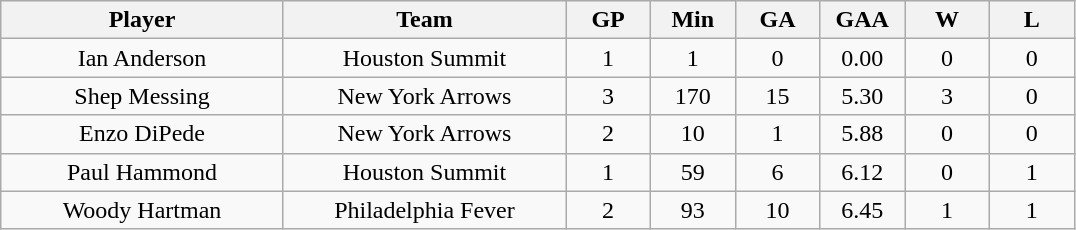<table class="wikitable">
<tr>
<th bgcolor="#DDDDFF" width="20%">Player</th>
<th bgcolor="#DDDDFF" width="20%">Team</th>
<th bgcolor="#DDDDFF" width="6%">GP</th>
<th bgcolor="#DDDDFF" width="6%">Min</th>
<th bgcolor="#DDDDFF" width="6%">GA</th>
<th bgcolor="#DDDDFF" width="6%">GAA</th>
<th bgcolor="#DDDDFF" width="6%">W</th>
<th bgcolor="#DDDDFF" width="6%">L</th>
</tr>
<tr align=center>
<td>Ian Anderson</td>
<td>Houston Summit</td>
<td>1</td>
<td>1</td>
<td>0</td>
<td>0.00</td>
<td>0</td>
<td>0</td>
</tr>
<tr align=center>
<td>Shep Messing</td>
<td>New York Arrows</td>
<td>3</td>
<td>170</td>
<td>15</td>
<td>5.30</td>
<td>3</td>
<td>0</td>
</tr>
<tr align=center>
<td>Enzo DiPede</td>
<td>New York Arrows</td>
<td>2</td>
<td>10</td>
<td>1</td>
<td>5.88</td>
<td>0</td>
<td>0</td>
</tr>
<tr align=center>
<td>Paul Hammond</td>
<td>Houston Summit</td>
<td>1</td>
<td>59</td>
<td>6</td>
<td>6.12</td>
<td>0</td>
<td>1</td>
</tr>
<tr align=center>
<td>Woody Hartman</td>
<td>Philadelphia Fever</td>
<td>2</td>
<td>93</td>
<td>10</td>
<td>6.45</td>
<td>1</td>
<td>1</td>
</tr>
</table>
